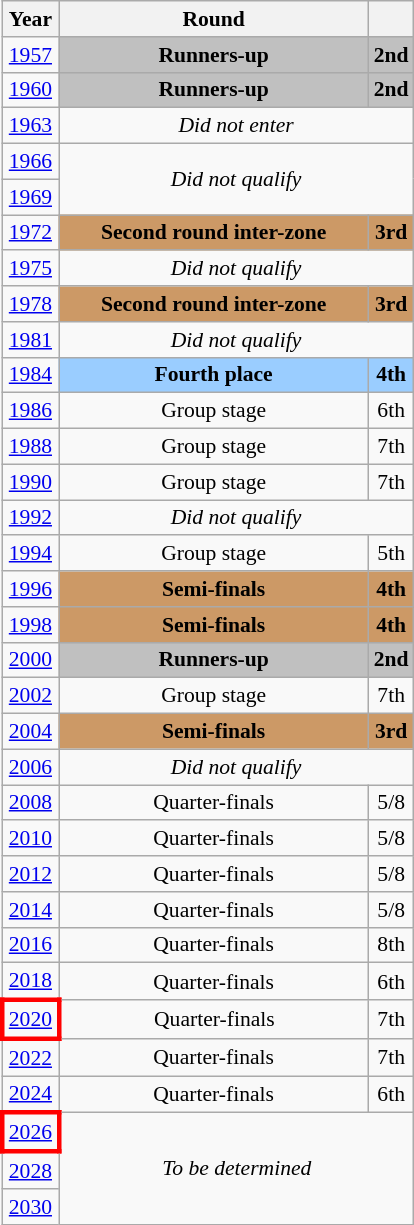<table class="wikitable" style="text-align: center; font-size:90%">
<tr>
<th>Year</th>
<th style="width:200px">Round</th>
<th></th>
</tr>
<tr>
<td><a href='#'>1957</a></td>
<td bgcolor=Silver><strong>Runners-up</strong></td>
<td bgcolor=Silver><strong>2nd</strong></td>
</tr>
<tr>
<td><a href='#'>1960</a></td>
<td bgcolor=Silver><strong>Runners-up</strong></td>
<td bgcolor=Silver><strong>2nd</strong></td>
</tr>
<tr>
<td><a href='#'>1963</a></td>
<td colspan="2"><em>Did not enter</em></td>
</tr>
<tr>
<td><a href='#'>1966</a></td>
<td colspan="2" rowspan="2"><em>Did not qualify</em></td>
</tr>
<tr>
<td><a href='#'>1969</a></td>
</tr>
<tr>
<td><a href='#'>1972</a></td>
<td bgcolor="cc9966"><strong>Second round inter-zone</strong></td>
<td bgcolor="cc9966"><strong>3rd</strong></td>
</tr>
<tr>
<td><a href='#'>1975</a></td>
<td colspan="2"><em>Did not qualify</em></td>
</tr>
<tr>
<td><a href='#'>1978</a></td>
<td bgcolor="cc9966"><strong>Second round inter-zone</strong></td>
<td bgcolor="cc9966"><strong>3rd</strong></td>
</tr>
<tr>
<td><a href='#'>1981</a></td>
<td colspan="2"><em>Did not qualify</em></td>
</tr>
<tr>
<td><a href='#'>1984</a></td>
<td bgcolor="9acdff"><strong>Fourth place</strong></td>
<td bgcolor="9acdff"><strong>4th</strong></td>
</tr>
<tr>
<td><a href='#'>1986</a></td>
<td>Group stage</td>
<td>6th</td>
</tr>
<tr>
<td><a href='#'>1988</a></td>
<td>Group stage</td>
<td>7th</td>
</tr>
<tr>
<td><a href='#'>1990</a></td>
<td>Group stage</td>
<td>7th</td>
</tr>
<tr>
<td><a href='#'>1992</a></td>
<td colspan="2"><em>Did not qualify</em></td>
</tr>
<tr>
<td><a href='#'>1994</a></td>
<td>Group stage</td>
<td>5th</td>
</tr>
<tr>
<td><a href='#'>1996</a></td>
<td bgcolor="cc9966"><strong>Semi-finals</strong></td>
<td bgcolor="cc9966"><strong>4th</strong></td>
</tr>
<tr>
<td><a href='#'>1998</a></td>
<td bgcolor="cc9966"><strong>Semi-finals</strong></td>
<td bgcolor="cc9966"><strong>4th</strong></td>
</tr>
<tr>
<td><a href='#'>2000</a></td>
<td bgcolor=Silver><strong>Runners-up</strong></td>
<td bgcolor=Silver><strong>2nd</strong></td>
</tr>
<tr>
<td><a href='#'>2002</a></td>
<td>Group stage</td>
<td>7th</td>
</tr>
<tr>
<td><a href='#'>2004</a></td>
<td bgcolor="cc9966"><strong>Semi-finals</strong></td>
<td bgcolor="cc9966"><strong>3rd</strong></td>
</tr>
<tr>
<td><a href='#'>2006</a></td>
<td colspan="2"><em>Did not qualify</em></td>
</tr>
<tr>
<td><a href='#'>2008</a></td>
<td>Quarter-finals</td>
<td>5/8</td>
</tr>
<tr>
<td><a href='#'>2010</a></td>
<td>Quarter-finals</td>
<td>5/8</td>
</tr>
<tr>
<td><a href='#'>2012</a></td>
<td>Quarter-finals</td>
<td>5/8</td>
</tr>
<tr>
<td><a href='#'>2014</a></td>
<td>Quarter-finals</td>
<td>5/8</td>
</tr>
<tr>
<td><a href='#'>2016</a></td>
<td>Quarter-finals</td>
<td>8th</td>
</tr>
<tr>
<td><a href='#'>2018</a></td>
<td>Quarter-finals</td>
<td>6th</td>
</tr>
<tr>
<td style="border: 3px solid red"><a href='#'>2020</a></td>
<td>Quarter-finals</td>
<td>7th</td>
</tr>
<tr>
<td><a href='#'>2022</a></td>
<td>Quarter-finals</td>
<td>7th</td>
</tr>
<tr>
<td><a href='#'>2024</a></td>
<td>Quarter-finals</td>
<td>6th</td>
</tr>
<tr>
<td style="border: 3px solid red"><a href='#'>2026</a></td>
<td colspan="2" rowspan="3"><em>To be determined</em></td>
</tr>
<tr>
<td><a href='#'>2028</a></td>
</tr>
<tr>
<td><a href='#'>2030</a></td>
</tr>
</table>
